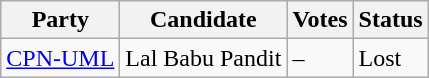<table class="wikitable">
<tr>
<th>Party</th>
<th>Candidate</th>
<th>Votes</th>
<th>Status</th>
</tr>
<tr>
<td><a href='#'>CPN-UML</a></td>
<td>Lal Babu Pandit</td>
<td>–</td>
<td>Lost</td>
</tr>
</table>
